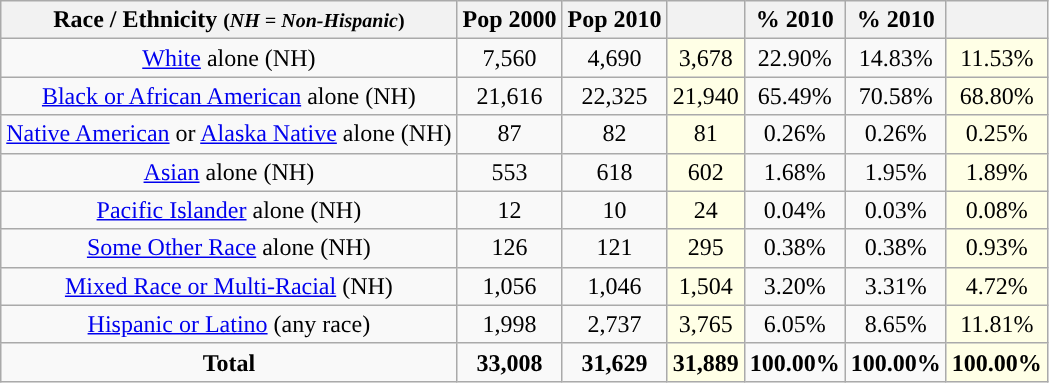<table class="wikitable" style="text-align:center;">
<tr>
<th>Race / Ethnicity <small>(<em>NH = Non-Hispanic</em>)</small></th>
<th>Pop 2000</th>
<th>Pop 2010</th>
<th></th>
<th>% 2010</th>
<th>% 2010</th>
<th></th>
</tr>
<tr>
<td><a href='#'>White</a> alone (NH)</td>
<td>7,560</td>
<td>4,690</td>
<td style='background: #ffffe6;'>3,678</td>
<td>22.90%</td>
<td>14.83%</td>
<td style='background: #ffffe6;'>11.53%</td>
</tr>
<tr>
<td><a href='#'>Black or African American</a> alone (NH)</td>
<td>21,616</td>
<td>22,325</td>
<td style='background: #ffffe6;'>21,940</td>
<td>65.49%</td>
<td>70.58%</td>
<td style='background: #ffffe6;'>68.80%</td>
</tr>
<tr>
<td><a href='#'>Native American</a> or <a href='#'>Alaska Native</a> alone (NH)</td>
<td>87</td>
<td>82</td>
<td style='background: #ffffe6;'>81</td>
<td>0.26%</td>
<td>0.26%</td>
<td style='background: #ffffe6;'>0.25%</td>
</tr>
<tr>
<td><a href='#'>Asian</a> alone (NH)</td>
<td>553</td>
<td>618</td>
<td style='background: #ffffe6;'>602</td>
<td>1.68%</td>
<td>1.95%</td>
<td style='background: #ffffe6;'>1.89%</td>
</tr>
<tr>
<td><a href='#'>Pacific Islander</a> alone (NH)</td>
<td>12</td>
<td>10</td>
<td style='background: #ffffe6;'>24</td>
<td>0.04%</td>
<td>0.03%</td>
<td style='background: #ffffe6;'>0.08%</td>
</tr>
<tr>
<td><a href='#'>Some Other Race</a> alone (NH)</td>
<td>126</td>
<td>121</td>
<td style='background: #ffffe6;'>295</td>
<td>0.38%</td>
<td>0.38%</td>
<td style='background: #ffffe6;'>0.93%</td>
</tr>
<tr>
<td><a href='#'>Mixed Race or Multi-Racial</a> (NH)</td>
<td>1,056</td>
<td>1,046</td>
<td style='background: #ffffe6;'>1,504</td>
<td>3.20%</td>
<td>3.31%</td>
<td style='background: #ffffe6;'>4.72%</td>
</tr>
<tr>
<td><a href='#'>Hispanic or Latino</a> (any race)</td>
<td>1,998</td>
<td>2,737</td>
<td style='background: #ffffe6;'>3,765</td>
<td>6.05%</td>
<td>8.65%</td>
<td style='background: #ffffe6;'>11.81%</td>
</tr>
<tr>
<td><strong>Total</strong></td>
<td><strong>33,008</strong></td>
<td><strong>31,629</strong></td>
<td style='background: #ffffe6;'><strong>31,889</strong></td>
<td><strong>100.00%</strong></td>
<td><strong>100.00%</strong></td>
<td style='background: #ffffe6;'><strong>100.00%</strong></td>
</tr>
</table>
